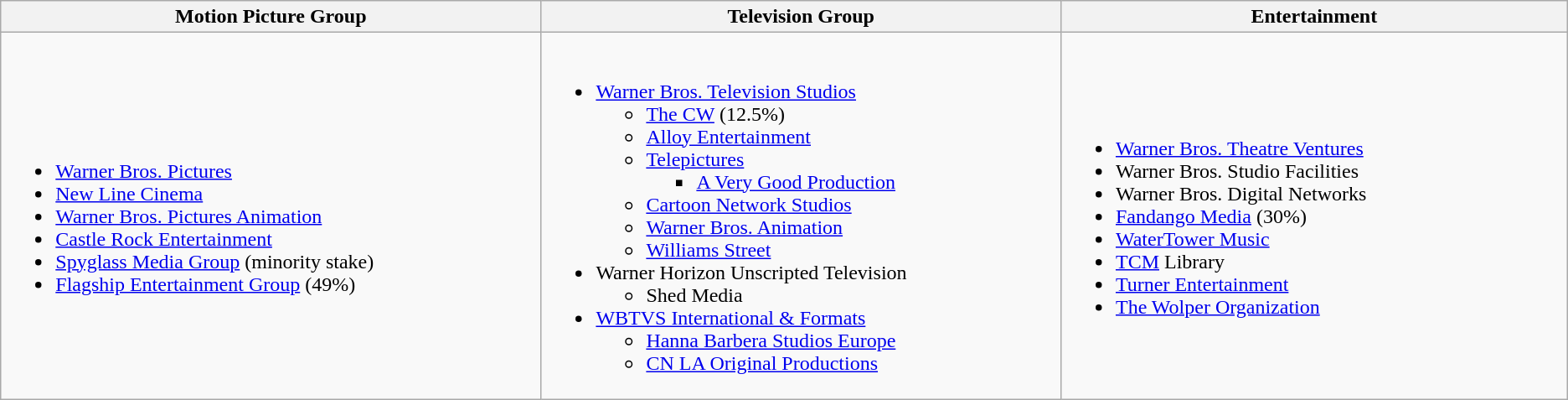<table class="wikitable">
<tr>
<th style="text-align:center; width:16%;">Motion Picture Group</th>
<th style="text-align:center; width:15%;">Television Group</th>
<th style="text-align:center; width:15%;"><strong>Entertainment</strong></th>
</tr>
<tr>
<td><br><ul><li><a href='#'>Warner Bros. Pictures</a></li><li><a href='#'>New Line Cinema</a></li><li><a href='#'>Warner Bros. Pictures Animation</a></li><li><a href='#'>Castle Rock Entertainment</a></li><li><a href='#'>Spyglass Media Group</a> (minority stake)</li><li><a href='#'>Flagship Entertainment Group</a> (49%)</li></ul></td>
<td><br><ul><li><a href='#'>Warner Bros. Television Studios</a><ul><li><a href='#'>The CW</a> (12.5%)</li><li><a href='#'>Alloy Entertainment</a></li><li><a href='#'>Telepictures</a><ul><li><a href='#'>A Very Good Production</a></li></ul></li><li><a href='#'>Cartoon Network Studios</a></li><li><a href='#'>Warner Bros. Animation</a></li><li><a href='#'>Williams Street</a></li></ul></li><li>Warner Horizon Unscripted Television<ul><li>Shed Media</li></ul></li><li><a href='#'>WBTVS International & Formats</a><ul><li><a href='#'>Hanna Barbera Studios Europe</a></li><li><a href='#'>CN LA Original Productions</a></li></ul></li></ul></td>
<td><br><ul><li><a href='#'>Warner Bros. Theatre Ventures</a></li><li>Warner Bros. Studio Facilities</li><li>Warner Bros. Digital Networks</li><li><a href='#'>Fandango Media</a> (30%)</li><li><a href='#'>WaterTower Music</a></li><li><a href='#'>TCM</a> Library</li><li><a href='#'>Turner Entertainment</a></li><li><a href='#'>The Wolper Organization</a></li></ul></td>
</tr>
</table>
